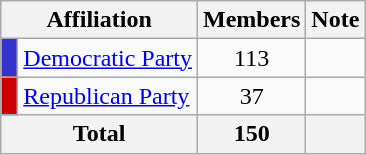<table class="wikitable">
<tr>
<th colspan="2" align="center" valign="bottom">Affiliation</th>
<th valign="bottom">Members</th>
<th valign="bottom">Note</th>
</tr>
<tr>
<td bgcolor="#3333CC"> </td>
<td><a href='#'>Democratic Party</a></td>
<td align="center">113</td>
<td></td>
</tr>
<tr>
<td bgcolor="#CC0000"> </td>
<td><a href='#'>Republican Party</a></td>
<td align="center">37</td>
<td></td>
</tr>
<tr>
<th colspan="2" align="center"><strong>Total</strong></th>
<th align="center"><strong>150</strong></th>
<th></th>
</tr>
</table>
